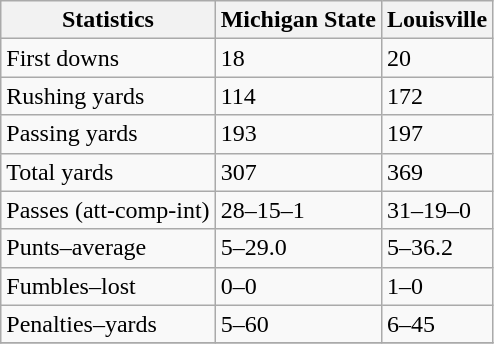<table class="wikitable">
<tr>
<th>Statistics</th>
<th>Michigan State</th>
<th>Louisville</th>
</tr>
<tr>
<td>First downs</td>
<td>18</td>
<td>20</td>
</tr>
<tr>
<td>Rushing yards</td>
<td>114</td>
<td>172</td>
</tr>
<tr>
<td>Passing yards</td>
<td>193</td>
<td>197</td>
</tr>
<tr>
<td>Total yards</td>
<td>307</td>
<td>369</td>
</tr>
<tr>
<td>Passes (att-comp-int)</td>
<td>28–15–1</td>
<td>31–19–0</td>
</tr>
<tr>
<td>Punts–average</td>
<td>5–29.0</td>
<td>5–36.2</td>
</tr>
<tr>
<td>Fumbles–lost</td>
<td>0–0</td>
<td>1–0</td>
</tr>
<tr>
<td>Penalties–yards</td>
<td>5–60</td>
<td>6–45</td>
</tr>
<tr>
</tr>
</table>
